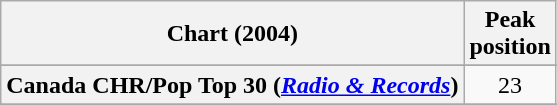<table class="wikitable sortable plainrowheaders" style="text-align:center">
<tr>
<th scope="col">Chart (2004)</th>
<th scope="col">Peak<br>position</th>
</tr>
<tr>
</tr>
<tr>
</tr>
<tr>
</tr>
<tr>
<th scope="row">Canada CHR/Pop Top 30 (<em><a href='#'>Radio & Records</a></em>)</th>
<td>23</td>
</tr>
<tr>
</tr>
<tr>
</tr>
<tr>
</tr>
<tr>
</tr>
<tr>
</tr>
<tr>
</tr>
<tr>
</tr>
<tr>
</tr>
<tr>
</tr>
<tr>
</tr>
<tr>
</tr>
<tr>
</tr>
<tr>
</tr>
</table>
